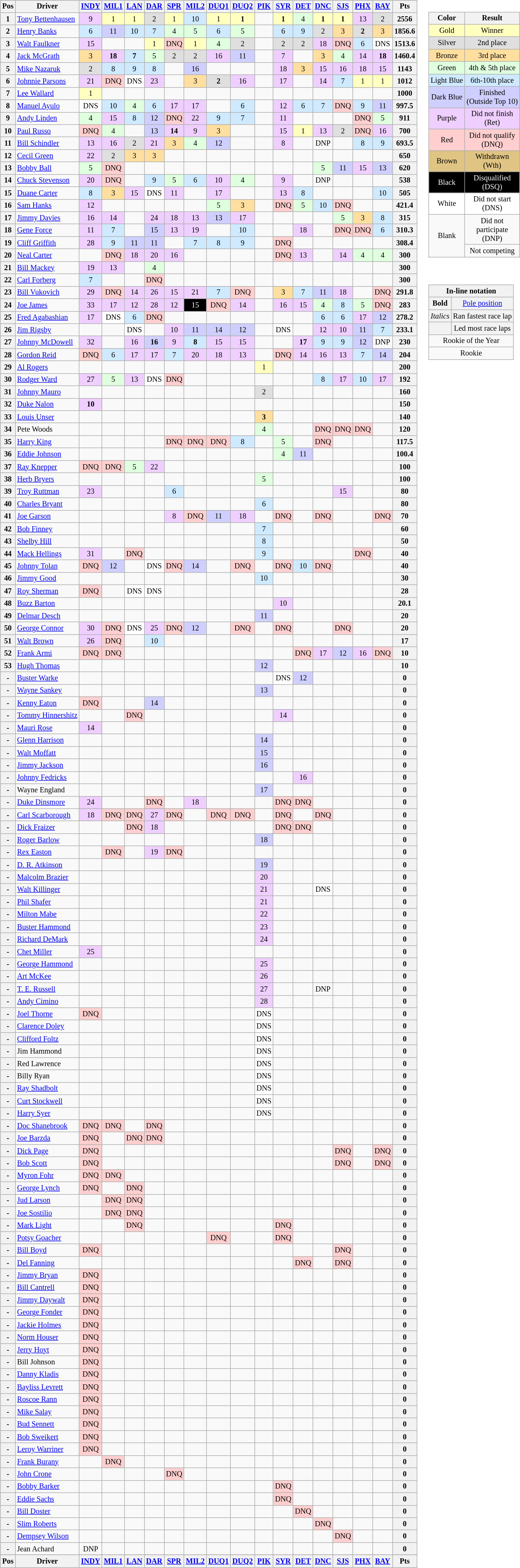<table>
<tr>
<td><br><table class="wikitable" style="font-size: 85%">
<tr valign="top">
<th valign="middle">Pos</th>
<th valign="middle">Driver</th>
<th><a href='#'>INDY</a><br></th>
<th><a href='#'>MIL1</a><br></th>
<th><a href='#'>LAN</a><br></th>
<th><a href='#'>DAR</a><br></th>
<th><a href='#'>SPR</a><br></th>
<th><a href='#'>MIL2</a><br></th>
<th><a href='#'>DUQ1</a><br></th>
<th><a href='#'>DUQ2</a><br></th>
<th><a href='#'>PIK</a><br></th>
<th><a href='#'>SYR</a><br></th>
<th><a href='#'>DET</a><br></th>
<th><a href='#'>DNC</a><br></th>
<th><a href='#'>SJS</a><br></th>
<th><a href='#'>PHX</a><br></th>
<th><a href='#'>BAY</a><br></th>
<th valign="middle">Pts</th>
</tr>
<tr>
<th>1</th>
<td> <a href='#'>Tony Bettenhausen</a></td>
<td style="background:#EFCFFF;" align=center>9</td>
<td style="background:#FFFFBF;" align=center>1</td>
<td style="background:#FFFFBF;" align=center>1</td>
<td style="background:#DFDFDF;" align=center>2</td>
<td style="background:#FFFFBF;" align=center>1</td>
<td style="background:#CFEAFF;" align=center>10</td>
<td style="background:#FFFFBF;" align=center>1</td>
<td style="background:#FFFFBF;" align=center><strong>1</strong></td>
<td></td>
<td style="background:#FFFFBF;" align=center><strong>1</strong></td>
<td style="background:#DFFFDF;" align=center>4</td>
<td style="background:#FFFFBF;" align=center><strong>1</strong></td>
<td style="background:#FFFFBF;" align=center><strong>1</strong></td>
<td style="background:#EFCFFF;" align=center>13</td>
<td style="background:#DFDFDF;" align=center>2</td>
<th>2556</th>
</tr>
<tr>
<th>2</th>
<td> <a href='#'>Henry Banks</a></td>
<td style="background:#CFEAFF;" align=center>6</td>
<td style="background:#CFCFFF;" align=center>11</td>
<td style="background:#CFEAFF;" align=center>10</td>
<td style="background:#CFEAFF;" align=center>7</td>
<td style="background:#DFFFDF;" align=center>4</td>
<td style="background:#DFFFDF;" align=center>5</td>
<td style="background:#CFEAFF;" align=center>6</td>
<td style="background:#DFFFDF;" align=center>5</td>
<td></td>
<td style="background:#CFEAFF;" align=center>6</td>
<td style="background:#CFEAFF;" align=center>9</td>
<td style="background:#DFDFDF;" align=center>2</td>
<td style="background:#FFDF9F;" align=center>3</td>
<td style="background:#DFDFDF;" align=center><strong>2</strong></td>
<td style="background:#FFDF9F;" align=center>3</td>
<th>1856.6</th>
</tr>
<tr>
<th>3</th>
<td> <a href='#'>Walt Faulkner</a></td>
<td style="background:#EFCFFF;" align=center>15</td>
<td></td>
<td></td>
<td style="background:#FFFFBF;" align=center>1</td>
<td style="background:#FFCFCF;" align=center>DNQ</td>
<td style="background:#FFFFBF;" align=center>1</td>
<td style="background:#DFFFDF;" align=center>4</td>
<td style="background:#DFDFDF;" align=center>2</td>
<td></td>
<td style="background:#DFDFDF;" align=center>2</td>
<td style="background:#DFDFDF;" align=center>2</td>
<td style="background:#EFCFFF;" align=center>18</td>
<td style="background:#FFCFCF;" align=center>DNQ</td>
<td style="background:#CFEAFF;" align=center>6</td>
<td style="background:#FFFFFF;" align=center>DNS</td>
<th>1513.6</th>
</tr>
<tr>
<th>4</th>
<td> <a href='#'>Jack McGrath</a></td>
<td style="background:#FFDF9F;" align=center>3</td>
<td style="background:#EFCFFF;" align=center><strong>18</strong></td>
<td style="background:#CFEAFF;" align=center><strong>7</strong></td>
<td style="background:#DFFFDF;" align=center>5</td>
<td style="background:#DFDFDF;" align=center>2</td>
<td style="background:#DFDFDF;" align=center>2</td>
<td style="background:#EFCFFF;" align=center>16</td>
<td style="background:#CFCFFF;" align=center>11</td>
<td></td>
<td style="background:#EFCFFF;" align=center>7</td>
<td></td>
<td style="background:#FFDF9F;" align=center>3</td>
<td style="background:#DFFFDF;" align=center>4</td>
<td style="background:#EFCFFF;" align=center>14</td>
<td style="background:#EFCFFF;" align=center><strong>18</strong></td>
<th>1460.4</th>
</tr>
<tr>
<th>5</th>
<td> <a href='#'>Mike Nazaruk</a> </td>
<td style="background:#DFDFDF;" align=center>2</td>
<td style="background:#CFEAFF;" align=center>8</td>
<td style="background:#CFEAFF;" align=center>9</td>
<td style="background:#CFEAFF;" align=center>8</td>
<td></td>
<td style="background:#CFCFFF;" align=center>16</td>
<td></td>
<td></td>
<td></td>
<td style="background:#EFCFFF;" align=center>18</td>
<td style="background:#FFDF9F;" align=center>3</td>
<td style="background:#EFCFFF;" align=center>15</td>
<td style="background:#EFCFFF;" align=center>16</td>
<td style="background:#EFCFFF;" align=center>18</td>
<td style="background:#EFCFFF;" align=center>15</td>
<th>1143</th>
</tr>
<tr>
<th>6</th>
<td> <a href='#'>Johnnie Parsons</a></td>
<td style="background:#EFCFFF;" align=center>21</td>
<td style="background:#FFCFCF;" align=center>DNQ</td>
<td style="background:#FFFFFF;" align=center>DNS</td>
<td style="background:#EFCFFF;" align=center>23</td>
<td></td>
<td style="background:#FFDF9F;" align=center>3</td>
<td style="background:#DFDFDF;" align=center><strong>2</strong></td>
<td style="background:#EFCFFF;" align=center>16</td>
<td></td>
<td style="background:#EFCFFF;" align=center>17</td>
<td></td>
<td style="background:#EFCFFF;" align=center>14</td>
<td style="background:#CFEAFF;" align=center>7</td>
<td style="background:#FFFFBF;" align=center>1</td>
<td style="background:#FFFFBF;" align=center>1</td>
<th>1012</th>
</tr>
<tr>
<th>7</th>
<td> <a href='#'>Lee Wallard</a></td>
<td style="background:#FFFFBF;" align=center>1</td>
<td></td>
<td></td>
<td></td>
<td></td>
<td></td>
<td></td>
<td></td>
<td></td>
<td></td>
<td></td>
<td></td>
<td></td>
<td></td>
<td></td>
<th>1000</th>
</tr>
<tr>
<th>8</th>
<td> <a href='#'>Manuel Ayulo</a></td>
<td style="background:#FFFFFF;" align=center>DNS</td>
<td style="background:#CFEAFF;" align=center>10</td>
<td style="background:#DFFFDF;" align=center>4</td>
<td style="background:#CFEAFF;" align=center>6</td>
<td style="background:#EFCFFF;" align=center>17</td>
<td style="background:#EFCFFF;" align=center>17</td>
<td></td>
<td style="background:#CFEAFF;" align=center>6</td>
<td></td>
<td style="background:#EFCFFF;" align=center>12</td>
<td style="background:#CFEAFF;" align=center>6</td>
<td style="background:#CFEAFF;" align=center>7</td>
<td style="background:#FFCFCF;" align=center>DNQ</td>
<td style="background:#CFEAFF;" align=center>9</td>
<td style="background:#CFCFFF;" align=center>11</td>
<th>997.5</th>
</tr>
<tr>
<th>9</th>
<td> <a href='#'>Andy Linden</a></td>
<td style="background:#DFFFDF;" align=center>4</td>
<td style="background:#EFCFFF;" align=center>15</td>
<td style="background:#CFEAFF;" align=center>8</td>
<td style="background:#CFCFFF;" align=center>12</td>
<td style="background:#FFCFCF;" align=center>DNQ</td>
<td style="background:#EFCFFF;" align=center>22</td>
<td style="background:#CFEAFF;" align=center>9</td>
<td style="background:#CFEAFF;" align=center>7</td>
<td></td>
<td style="background:#EFCFFF;" align=center>11</td>
<td></td>
<td></td>
<td></td>
<td style="background:#FFCFCF;" align=center>DNQ</td>
<td style="background:#DFFFDF;" align=center>5</td>
<th>911</th>
</tr>
<tr>
<th>10</th>
<td> <a href='#'>Paul Russo</a></td>
<td style="background:#FFCFCF;" align=center>DNQ</td>
<td style="background:#DFFFDF;" align=center>4</td>
<td></td>
<td style="background:#CFCFFF;" align=center>13</td>
<td style="background:#EFCFFF;" align=center><strong>14</strong></td>
<td style="background:#EFCFFF;" align=center>9</td>
<td style="background:#FFDF9F;" align=center>3</td>
<td></td>
<td></td>
<td style="background:#EFCFFF;" align=center>15</td>
<td style="background:#FFFFBF;" align=center>1</td>
<td style="background:#EFCFFF;" align=center>13</td>
<td style="background:#DFDFDF;" align=center>2</td>
<td style="background:#FFCFCF;" align=center>DNQ</td>
<td style="background:#EFCFFF;" align=center>16</td>
<th>700</th>
</tr>
<tr>
<th>11</th>
<td> <a href='#'>Bill Schindler</a></td>
<td style="background:#EFCFFF;" align=center>13</td>
<td style="background:#EFCFFF;" align=center>16</td>
<td style="background:#DFDFDF;" align=center>2</td>
<td style="background:#EFCFFF;" align=center>21</td>
<td style="background:#FFDF9F;" align=center>3</td>
<td style="background:#DFFFDF;" align=center>4</td>
<td style="background:#CFCFFF;" align=center>12</td>
<td></td>
<td></td>
<td style="background:#EFCFFF;" align=center>8</td>
<td></td>
<td align=center>DNP</td>
<td></td>
<td style="background:#CFEAFF;" align=center>8</td>
<td style="background:#CFEAFF;" align=center>9</td>
<th>693.5</th>
</tr>
<tr>
<th>12</th>
<td> <a href='#'>Cecil Green</a></td>
<td style="background:#EFCFFF;" align=center>22</td>
<td style="background:#DFDFDF;" align=center>2</td>
<td style="background:#FFDF9F;" align=center>3</td>
<td style="background:#FFDF9F;" align=center>3</td>
<td></td>
<td></td>
<td></td>
<td></td>
<td></td>
<td></td>
<td></td>
<td></td>
<td></td>
<td></td>
<td></td>
<th>650</th>
</tr>
<tr>
<th>13</th>
<td> <a href='#'>Bobby Ball</a></td>
<td style="background:#DFFFDF;" align=center>5</td>
<td style="background:#FFCFCF;" align=center>DNQ</td>
<td></td>
<td></td>
<td></td>
<td></td>
<td></td>
<td></td>
<td></td>
<td></td>
<td></td>
<td style="background:#DFFFDF;" align=center>5</td>
<td style="background:#CFCFFF;" align=center>11</td>
<td style="background:#EFCFFF;" align=center>15</td>
<td style="background:#CFCFFF;" align=center>13</td>
<th>620</th>
</tr>
<tr>
<th>14</th>
<td> <a href='#'>Chuck Stevenson</a></td>
<td style="background:#EFCFFF;" align=center>20</td>
<td style="background:#FFCFCF;" align=center>DNQ</td>
<td></td>
<td style="background:#CFEAFF;" align=center>9</td>
<td style="background:#DFFFDF;" align=center>5</td>
<td style="background:#CFEAFF;" align=center>6</td>
<td style="background:#EFCFFF;" align=center>10</td>
<td style="background:#DFFFDF;" align=center>4</td>
<td></td>
<td style="background:#EFCFFF;" align=center>9</td>
<td></td>
<td align=center>DNP</td>
<td></td>
<td></td>
<td></td>
<th>538</th>
</tr>
<tr>
<th>15</th>
<td> <a href='#'>Duane Carter</a></td>
<td style="background:#CFEAFF;" align=center>8</td>
<td style="background:#FFDF9F;" align=center>3</td>
<td style="background:#EFCFFF;" align=center>15</td>
<td style="background:#FFFFFF;" align=center>DNS</td>
<td style="background:#EFCFFF;" align=center>11</td>
<td></td>
<td style="background:#EFCFFF;" align=center>17</td>
<td></td>
<td></td>
<td style="background:#EFCFFF;" align=center>13</td>
<td style="background:#CFEAFF;" align=center>8</td>
<td></td>
<td></td>
<td></td>
<td style="background:#CFEAFF;" align=center>10</td>
<th>505</th>
</tr>
<tr>
<th>16</th>
<td> <a href='#'>Sam Hanks</a></td>
<td style="background:#EFCFFF;" align=center>12</td>
<td></td>
<td></td>
<td></td>
<td></td>
<td></td>
<td style="background:#DFFFDF;" align=center>5</td>
<td style="background:#FFDF9F;" align=center>3</td>
<td></td>
<td style="background:#FFCFCF;" align=center>DNQ</td>
<td style="background:#DFFFDF;" align=center>5</td>
<td style="background:#CFEAFF;" align=center>10</td>
<td style="background:#FFCFCF;" align=center>DNQ</td>
<td></td>
<td></td>
<th>421.4</th>
</tr>
<tr>
<th>17</th>
<td> <a href='#'>Jimmy Davies</a></td>
<td style="background:#EFCFFF;" align=center>16</td>
<td style="background:#EFCFFF;" align=center>14</td>
<td></td>
<td style="background:#EFCFFF;" align=center>24</td>
<td style="background:#EFCFFF;" align=center>18</td>
<td style="background:#EFCFFF;" align=center>13</td>
<td style="background:#CFCFFF;" align=center>13</td>
<td style="background:#EFCFFF;" align=center>17</td>
<td></td>
<td></td>
<td></td>
<td></td>
<td style="background:#DFFFDF;" align=center>5</td>
<td style="background:#FFDF9F;" align=center>3</td>
<td style="background:#CFEAFF;" align=center>8</td>
<th>315</th>
</tr>
<tr>
<th>18</th>
<td> <a href='#'>Gene Force</a> </td>
<td style="background:#EFCFFF;" align=center>11</td>
<td style="background:#CFEAFF;" align=center>7</td>
<td></td>
<td style="background:#CFCFFF;" align=center>15</td>
<td style="background:#EFCFFF;" align=center>13</td>
<td style="background:#EFCFFF;" align=center>19</td>
<td></td>
<td style="background:#CFEAFF;" align=center>10</td>
<td></td>
<td></td>
<td style="background:#EFCFFF;" align=center>18</td>
<td></td>
<td style="background:#FFCFCF;" align=center>DNQ</td>
<td style="background:#FFCFCF;" align=center>DNQ</td>
<td style="background:#CFEAFF;" align=center>6</td>
<th>310.3</th>
</tr>
<tr>
<th>19</th>
<td> <a href='#'>Cliff Griffith</a></td>
<td style="background:#EFCFFF;" align=center>28</td>
<td style="background:#CFEAFF;" align=center>9</td>
<td style="background:#CFCFFF;" align=center>11</td>
<td style="background:#CFCFFF;" align=center>11</td>
<td></td>
<td style="background:#CFEAFF;" align=center>7</td>
<td style="background:#CFEAFF;" align=center>8</td>
<td style="background:#CFEAFF;" align=center>9</td>
<td></td>
<td style="background:#FFCFCF;" align=center>DNQ</td>
<td></td>
<td></td>
<td></td>
<td></td>
<td></td>
<th>308.4</th>
</tr>
<tr>
<th>20</th>
<td> <a href='#'>Neal Carter</a></td>
<td></td>
<td style="background:#FFCFCF;" align=center>DNQ</td>
<td style="background:#EFCFFF;" align=center>18</td>
<td style="background:#EFCFFF;" align=center>20</td>
<td style="background:#EFCFFF;" align=center>16</td>
<td></td>
<td></td>
<td></td>
<td></td>
<td style="background:#FFCFCF;" align=center>DNQ</td>
<td style="background:#EFCFFF;" align=center>13</td>
<td></td>
<td style="background:#EFCFFF;" align=center>14</td>
<td style="background:#DFFFDF;" align=center>4</td>
<td style="background:#DFFFDF;" align=center>4</td>
<th>300</th>
</tr>
<tr>
<th>21</th>
<td> <a href='#'>Bill Mackey</a></td>
<td style="background:#EFCFFF;" align=center>19</td>
<td style="background:#EFCFFF;" align=center>13</td>
<td></td>
<td style="background:#DFFFDF;" align=center>4</td>
<td></td>
<td></td>
<td></td>
<td></td>
<td></td>
<td></td>
<td></td>
<td></td>
<td></td>
<td></td>
<td></td>
<th>300</th>
</tr>
<tr>
<th>22</th>
<td> <a href='#'>Carl Forberg</a> </td>
<td style="background:#CFEAFF;" align=center>7</td>
<td></td>
<td></td>
<td style="background:#FFCFCF;" align=center>DNQ</td>
<td></td>
<td></td>
<td></td>
<td></td>
<td></td>
<td></td>
<td></td>
<td></td>
<td></td>
<td></td>
<td></td>
<th>300</th>
</tr>
<tr>
<th>23</th>
<td> <a href='#'>Bill Vukovich</a> </td>
<td style="background:#EFCFFF;" align=center>29</td>
<td style="background:#FFCFCF;" align=center>DNQ</td>
<td style="background:#EFCFFF;" align=center>14</td>
<td style="background:#EFCFFF;" align=center>26</td>
<td style="background:#EFCFFF;" align=center>15</td>
<td style="background:#EFCFFF;" align=center>21</td>
<td style="background:#CFEAFF;" align=center>7</td>
<td style="background:#FFCFCF;" align=center>DNQ</td>
<td></td>
<td style="background:#FFDF9F;" align=center>3</td>
<td style="background:#CFEAFF;" align=center>7</td>
<td style="background:#CFCFFF;" align=center>11</td>
<td style="background:#EFCFFF;" align=center>18</td>
<td></td>
<td style="background:#FFCFCF;" align=center>DNQ</td>
<th>291.8</th>
</tr>
<tr>
<th>24</th>
<td> <a href='#'>Joe James</a></td>
<td style="background:#EFCFFF;" align=center>33</td>
<td style="background:#EFCFFF;" align=center>17</td>
<td style="background:#EFCFFF;" align=center>12</td>
<td style="background:#EFCFFF;" align=center>28</td>
<td style="background:#EFCFFF;" align=center>12</td>
<td style="background:#000000; color:white;" align=center>15</td>
<td style="background:#FFCFCF;" align=center>DNQ</td>
<td style="background:#EFCFFF;" align=center>14</td>
<td></td>
<td style="background:#EFCFFF;" align=center>16</td>
<td style="background:#EFCFFF;" align=center>15</td>
<td style="background:#DFFFDF;" align=center>4</td>
<td style="background:#CFEAFF;" align=center>8</td>
<td style="background:#DFFFDF;" align=center>5</td>
<td style="background:#FFCFCF;" align=center>DNQ</td>
<th>283</th>
</tr>
<tr>
<th>25</th>
<td> <a href='#'>Fred Agabashian</a></td>
<td style="background:#EFCFFF;" align=center>17</td>
<td style="background:#FFFFFF;" align=center>DNS</td>
<td style="background:#CFEAFF;" align=center>6</td>
<td style="background:#FFCFCF;" align=center>DNQ</td>
<td></td>
<td></td>
<td></td>
<td></td>
<td></td>
<td></td>
<td></td>
<td style="background:#CFEAFF;" align=center>6</td>
<td style="background:#CFEAFF;" align=center>6</td>
<td style="background:#EFCFFF;" align=center>17</td>
<td style="background:#CFCFFF;" align=center>12</td>
<th>278.2</th>
</tr>
<tr>
<th>26</th>
<td> <a href='#'>Jim Rigsby</a> </td>
<td></td>
<td></td>
<td style="background:#FFFFFF;" align=center>DNS</td>
<td></td>
<td style="background:#EFCFFF;" align=center>10</td>
<td style="background:#CFCFFF;" align=center>11</td>
<td style="background:#CFCFFF;" align=center>14</td>
<td style="background:#CFCFFF;" align=center>12</td>
<td></td>
<td style="background:#FFFFFF;" align=center>DNS</td>
<td></td>
<td style="background:#EFCFFF;" align=center>12</td>
<td style="background:#EFCFFF;" align=center>10</td>
<td style="background:#CFCFFF;" align=center>11</td>
<td style="background:#CFEAFF;" align=center>7</td>
<th>233.1</th>
</tr>
<tr>
<th>27</th>
<td> <a href='#'>Johnny McDowell</a></td>
<td style="background:#EFCFFF;" align=center>32</td>
<td></td>
<td style="background:#EFCFFF;" align=center>16</td>
<td style="background:#CFCFFF;" align=center><strong>16</strong></td>
<td style="background:#EFCFFF;" align=center>9</td>
<td style="background:#CFEAFF;" align=center><strong>8</strong></td>
<td style="background:#EFCFFF;" align=center>15</td>
<td style="background:#EFCFFF;" align=center>15</td>
<td></td>
<td></td>
<td style="background:#EFCFFF;" align=center><strong>17</strong></td>
<td style="background:#CFEAFF;" align=center>9</td>
<td style="background:#CFEAFF;" align=center>9</td>
<td style="background:#CFCFFF;" align=center>12</td>
<td align=center>DNP</td>
<th>230</th>
</tr>
<tr>
<th>28</th>
<td> <a href='#'>Gordon Reid</a> </td>
<td style="background:#FFCFCF;" align=center>DNQ</td>
<td style="background:#CFEAFF;" align=center>6</td>
<td style="background:#EFCFFF;" align=center>17</td>
<td style="background:#EFCFFF;" align=center>17</td>
<td style="background:#CFEAFF;" align=center>7</td>
<td style="background:#EFCFFF;" align=center>20</td>
<td style="background:#EFCFFF;" align=center>18</td>
<td style="background:#EFCFFF;" align=center>13</td>
<td></td>
<td style="background:#FFCFCF;" align=center>DNQ</td>
<td style="background:#EFCFFF;" align=center>14</td>
<td style="background:#EFCFFF;" align=center>16</td>
<td style="background:#EFCFFF;" align=center>13</td>
<td style="background:#CFEAFF;" align=center>7</td>
<td style="background:#CFCFFF;" align=center>14</td>
<th>204</th>
</tr>
<tr>
<th>29</th>
<td> <a href='#'>Al Rogers</a></td>
<td></td>
<td></td>
<td></td>
<td></td>
<td></td>
<td></td>
<td></td>
<td></td>
<td style="background:#FFFFBF;" align=center>1</td>
<td></td>
<td></td>
<td></td>
<td></td>
<td></td>
<td></td>
<th>200</th>
</tr>
<tr>
<th>30</th>
<td> <a href='#'>Rodger Ward</a></td>
<td style="background:#EFCFFF;" align=center>27</td>
<td style="background:#DFFFDF;" align=center>5</td>
<td style="background:#EFCFFF;" align=center>13</td>
<td style="background:#FFFFFF;" align=center>DNS</td>
<td style="background:#FFCFCF;" align=center>DNQ</td>
<td></td>
<td></td>
<td></td>
<td></td>
<td></td>
<td></td>
<td style="background:#CFEAFF;" align=center>8</td>
<td style="background:#EFCFFF;" align=center>17</td>
<td style="background:#CFEAFF;" align=center>10</td>
<td style="background:#EFCFFF;" align=center>17</td>
<th>192</th>
</tr>
<tr>
<th>31</th>
<td> <a href='#'>Johnny Mauro</a></td>
<td></td>
<td></td>
<td></td>
<td></td>
<td></td>
<td></td>
<td></td>
<td></td>
<td style="background:#DFDFDF;" align=center>2</td>
<td></td>
<td></td>
<td></td>
<td></td>
<td></td>
<td></td>
<th>160</th>
</tr>
<tr>
<th>32</th>
<td> <a href='#'>Duke Nalon</a></td>
<td style="background:#EFCFFF;" align=center><strong>10</strong></td>
<td></td>
<td></td>
<td></td>
<td></td>
<td></td>
<td></td>
<td></td>
<td></td>
<td></td>
<td></td>
<td></td>
<td></td>
<td></td>
<td></td>
<th>150</th>
</tr>
<tr>
<th>33</th>
<td> <a href='#'>Louis Unser</a></td>
<td></td>
<td></td>
<td></td>
<td></td>
<td></td>
<td></td>
<td></td>
<td></td>
<td style="background:#FFDF9F;" align=center><strong>3</strong></td>
<td></td>
<td></td>
<td></td>
<td></td>
<td></td>
<td></td>
<th>140</th>
</tr>
<tr>
<th>34</th>
<td> Pete Woods</td>
<td></td>
<td></td>
<td></td>
<td></td>
<td></td>
<td></td>
<td></td>
<td></td>
<td style="background:#DFFFDF;" align=center>4</td>
<td></td>
<td></td>
<td style="background:#FFCFCF;" align=center>DNQ</td>
<td style="background:#FFCFCF;" align=center>DNQ</td>
<td style="background:#FFCFCF;" align=center>DNQ</td>
<td></td>
<th>120</th>
</tr>
<tr>
<th>35</th>
<td> <a href='#'>Harry King</a> </td>
<td></td>
<td></td>
<td></td>
<td></td>
<td style="background:#FFCFCF;" align=center>DNQ</td>
<td style="background:#FFCFCF;" align=center>DNQ</td>
<td style="background:#FFCFCF;" align=center>DNQ</td>
<td style="background:#CFEAFF;" align=center>8</td>
<td></td>
<td style="background:#DFFFDF;" align=center>5</td>
<td></td>
<td style="background:#FFCFCF;" align=center>DNQ</td>
<td></td>
<td></td>
<td></td>
<th>117.5</th>
</tr>
<tr>
<th>36</th>
<td> <a href='#'>Eddie Johnson</a></td>
<td></td>
<td></td>
<td></td>
<td></td>
<td></td>
<td></td>
<td></td>
<td></td>
<td></td>
<td style="background:#DFFFDF;" align=center>4</td>
<td style="background:#CFCFFF;" align=center>11</td>
<td></td>
<td></td>
<td></td>
<td></td>
<th>100.4</th>
</tr>
<tr>
<th>37</th>
<td> <a href='#'>Ray Knepper</a></td>
<td style="background:#FFCFCF;" align=center>DNQ</td>
<td style="background:#FFCFCF;" align=center>DNQ</td>
<td style="background:#DFFFDF;" align=center>5</td>
<td style="background:#EFCFFF;" align=center>22</td>
<td></td>
<td></td>
<td></td>
<td></td>
<td></td>
<td></td>
<td></td>
<td></td>
<td></td>
<td></td>
<td></td>
<th>100</th>
</tr>
<tr>
<th>38</th>
<td> <a href='#'>Herb Bryers</a></td>
<td></td>
<td></td>
<td></td>
<td></td>
<td></td>
<td></td>
<td></td>
<td></td>
<td style="background:#DFFFDF;" align=center>5</td>
<td></td>
<td></td>
<td></td>
<td></td>
<td></td>
<td></td>
<th>100</th>
</tr>
<tr>
<th>39</th>
<td> <a href='#'>Troy Ruttman</a></td>
<td style="background:#EFCFFF;" align=center>23</td>
<td></td>
<td></td>
<td></td>
<td style="background:#CFEAFF;" align=center>6</td>
<td></td>
<td></td>
<td></td>
<td></td>
<td></td>
<td></td>
<td></td>
<td style="background:#EFCFFF;" align=center>15</td>
<td></td>
<td></td>
<th>80</th>
</tr>
<tr>
<th>40</th>
<td> <a href='#'>Charles Bryant</a></td>
<td></td>
<td></td>
<td></td>
<td></td>
<td></td>
<td></td>
<td></td>
<td></td>
<td style="background:#CFEAFF;" align=center>6</td>
<td></td>
<td></td>
<td></td>
<td></td>
<td></td>
<td></td>
<th>80</th>
</tr>
<tr>
<th>41</th>
<td> <a href='#'>Joe Garson</a> </td>
<td></td>
<td></td>
<td></td>
<td></td>
<td style="background:#EFCFFF;" align=center>8</td>
<td style="background:#FFCFCF;" align=center>DNQ</td>
<td style="background:#CFCFFF;" align=center>11</td>
<td style="background:#EFCFFF;" align=center>18</td>
<td></td>
<td style="background:#FFCFCF;" align=center>DNQ</td>
<td></td>
<td style="background:#FFCFCF;" align=center>DNQ</td>
<td></td>
<td></td>
<td style="background:#FFCFCF;" align=center>DNQ</td>
<th>70</th>
</tr>
<tr>
<th>42</th>
<td> <a href='#'>Bob Finney</a></td>
<td></td>
<td></td>
<td></td>
<td></td>
<td></td>
<td></td>
<td></td>
<td></td>
<td style="background:#CFEAFF;" align=center>7</td>
<td></td>
<td></td>
<td></td>
<td></td>
<td></td>
<td></td>
<th>60</th>
</tr>
<tr>
<th>43</th>
<td> <a href='#'>Shelby Hill</a></td>
<td></td>
<td></td>
<td></td>
<td></td>
<td></td>
<td></td>
<td></td>
<td></td>
<td style="background:#CFEAFF;" align=center>8</td>
<td></td>
<td></td>
<td></td>
<td></td>
<td></td>
<td></td>
<th>50</th>
</tr>
<tr>
<th>44</th>
<td> <a href='#'>Mack Hellings</a></td>
<td style="background:#EFCFFF;" align=center>31</td>
<td></td>
<td style="background:#FFCFCF;" align=center>DNQ</td>
<td></td>
<td></td>
<td></td>
<td></td>
<td></td>
<td style="background:#CFEAFF;" align=center>9</td>
<td></td>
<td></td>
<td></td>
<td></td>
<td style="background:#FFCFCF;" align=center>DNQ</td>
<td></td>
<th>40</th>
</tr>
<tr>
<th>45</th>
<td> <a href='#'>Johnny Tolan</a></td>
<td style="background:#FFCFCF;" align=center>DNQ</td>
<td style="background:#CFCFFF;" align=center>12</td>
<td></td>
<td style="background:#FFFFFF;" align=center>DNS</td>
<td style="background:#FFCFCF;" align=center>DNQ</td>
<td style="background:#CFCFFF;" align=center>14</td>
<td></td>
<td style="background:#FFCFCF;" align=center>DNQ</td>
<td></td>
<td style="background:#FFCFCF;" align=center>DNQ</td>
<td style="background:#CFEAFF;" align=center>10</td>
<td style="background:#FFCFCF;" align=center>DNQ</td>
<td></td>
<td></td>
<td></td>
<th>40</th>
</tr>
<tr>
<th>46</th>
<td> <a href='#'>Jimmy Good</a></td>
<td></td>
<td></td>
<td></td>
<td></td>
<td></td>
<td></td>
<td></td>
<td></td>
<td style="background:#CFEAFF;" align=center>10</td>
<td></td>
<td></td>
<td></td>
<td></td>
<td></td>
<td></td>
<th>30</th>
</tr>
<tr>
<th>47</th>
<td> <a href='#'>Roy Sherman</a></td>
<td style="background:#FFCFCF;" align=center>DNQ</td>
<td></td>
<td style="background:#FFFFFF;" align=center>DNS</td>
<td style="background:#FFFFFF;" align=center>DNS</td>
<td></td>
<td></td>
<td></td>
<td></td>
<td></td>
<td></td>
<td></td>
<td></td>
<td></td>
<td></td>
<td></td>
<th>28</th>
</tr>
<tr>
<th>48</th>
<td> <a href='#'>Buzz Barton</a></td>
<td></td>
<td></td>
<td></td>
<td></td>
<td></td>
<td></td>
<td></td>
<td></td>
<td></td>
<td style="background:#EFCFFF;" align=center>10</td>
<td></td>
<td></td>
<td></td>
<td></td>
<td></td>
<th>20.1</th>
</tr>
<tr>
<th>49</th>
<td> <a href='#'>Delmar Desch</a></td>
<td></td>
<td></td>
<td></td>
<td></td>
<td></td>
<td></td>
<td></td>
<td></td>
<td style="background:#CFCFFF;" align=center>11</td>
<td></td>
<td></td>
<td></td>
<td></td>
<td></td>
<td></td>
<th>20</th>
</tr>
<tr>
<th>50</th>
<td> <a href='#'>George Connor</a></td>
<td style="background:#EFCFFF;" align=center>30</td>
<td style="background:#FFCFCF;" align=center>DNQ</td>
<td style="background:#FFFFFF;" align=center>DNS</td>
<td style="background:#EFCFFF;" align=center>25</td>
<td style="background:#FFCFCF;" align=center>DNQ</td>
<td style="background:#CFCFFF;" align=center>12</td>
<td></td>
<td style="background:#FFCFCF;" align=center>DNQ</td>
<td></td>
<td style="background:#FFCFCF;" align=center>DNQ</td>
<td></td>
<td></td>
<td style="background:#FFCFCF;" align=center>DNQ</td>
<td></td>
<td></td>
<th>20</th>
</tr>
<tr>
<th>51</th>
<td> <a href='#'>Walt Brown</a></td>
<td style="background:#EFCFFF;" align=center>26</td>
<td style="background:#FFCFCF;" align=center>DNQ</td>
<td></td>
<td style="background:#CFEAFF;" align=center>10</td>
<td></td>
<td></td>
<td></td>
<td></td>
<td></td>
<td></td>
<td></td>
<td></td>
<td></td>
<td></td>
<td></td>
<th>17</th>
</tr>
<tr>
<th>52</th>
<td> <a href='#'>Frank Armi</a> </td>
<td style="background:#FFCFCF;" align=center>DNQ</td>
<td style="background:#FFCFCF;" align=center>DNQ</td>
<td></td>
<td></td>
<td></td>
<td></td>
<td></td>
<td></td>
<td></td>
<td></td>
<td style="background:#FFCFCF;" align=center>DNQ</td>
<td style="background:#EFCFFF;" align=center>17</td>
<td style="background:#CFCFFF;" align=center>12</td>
<td style="background:#EFCFFF;" align=center>16</td>
<td style="background:#FFCFCF;" align=center>DNQ</td>
<th>10</th>
</tr>
<tr>
<th>53</th>
<td> <a href='#'>Hugh Thomas</a></td>
<td></td>
<td></td>
<td></td>
<td></td>
<td></td>
<td></td>
<td></td>
<td></td>
<td style="background:#CFCFFF;" align=center>12</td>
<td></td>
<td></td>
<td></td>
<td></td>
<td></td>
<td></td>
<th>10</th>
</tr>
<tr>
<th>-</th>
<td> <a href='#'>Buster Warke</a></td>
<td></td>
<td></td>
<td></td>
<td></td>
<td></td>
<td></td>
<td></td>
<td></td>
<td></td>
<td style="background:#FFFFFF;" align=center>DNS</td>
<td style="background:#CFCFFF;" align=center>12</td>
<td></td>
<td></td>
<td></td>
<td></td>
<th>0</th>
</tr>
<tr>
<th>-</th>
<td> <a href='#'>Wayne Sankey</a></td>
<td></td>
<td></td>
<td></td>
<td></td>
<td></td>
<td></td>
<td></td>
<td></td>
<td style="background:#CFCFFF;" align=center>13</td>
<td></td>
<td></td>
<td></td>
<td></td>
<td></td>
<td></td>
<th>0</th>
</tr>
<tr>
<th>-</th>
<td> <a href='#'>Kenny Eaton</a></td>
<td style="background:#FFCFCF;" align=center>DNQ</td>
<td></td>
<td></td>
<td style="background:#CFCFFF;" align=center>14</td>
<td></td>
<td></td>
<td></td>
<td></td>
<td></td>
<td></td>
<td></td>
<td></td>
<td></td>
<td></td>
<td></td>
<th>0</th>
</tr>
<tr>
<th>-</th>
<td> <a href='#'>Tommy Hinnershitz</a></td>
<td></td>
<td></td>
<td style="background:#FFCFCF;" align=center>DNQ</td>
<td></td>
<td></td>
<td></td>
<td></td>
<td></td>
<td></td>
<td style="background:#EFCFFF;" align=center>14</td>
<td></td>
<td></td>
<td></td>
<td></td>
<td></td>
<th>0</th>
</tr>
<tr>
<th>-</th>
<td> <a href='#'>Mauri Rose</a></td>
<td style="background:#EFCFFF;" align=center>14</td>
<td></td>
<td></td>
<td></td>
<td></td>
<td></td>
<td></td>
<td></td>
<td></td>
<td></td>
<td></td>
<td></td>
<td></td>
<td></td>
<td></td>
<th>0</th>
</tr>
<tr>
<th>-</th>
<td> <a href='#'>Glenn Harrison</a></td>
<td></td>
<td></td>
<td></td>
<td></td>
<td></td>
<td></td>
<td></td>
<td></td>
<td style="background:#CFCFFF;" align=center>14</td>
<td></td>
<td></td>
<td></td>
<td></td>
<td></td>
<td></td>
<th>0</th>
</tr>
<tr>
<th>-</th>
<td> <a href='#'>Walt Moffatt</a> </td>
<td></td>
<td></td>
<td></td>
<td></td>
<td></td>
<td></td>
<td></td>
<td></td>
<td style="background:#CFCFFF;" align=center>15</td>
<td></td>
<td></td>
<td></td>
<td></td>
<td></td>
<td></td>
<th>0</th>
</tr>
<tr>
<th>-</th>
<td> <a href='#'>Jimmy Jackson</a></td>
<td></td>
<td></td>
<td></td>
<td></td>
<td></td>
<td></td>
<td></td>
<td></td>
<td style="background:#CFCFFF;" align=center>16</td>
<td></td>
<td></td>
<td></td>
<td></td>
<td></td>
<td></td>
<th>0</th>
</tr>
<tr>
<th>-</th>
<td> <a href='#'>Johnny Fedricks</a></td>
<td></td>
<td></td>
<td></td>
<td></td>
<td></td>
<td></td>
<td></td>
<td></td>
<td></td>
<td></td>
<td style="background:#EFCFFF;" align=center>16</td>
<td></td>
<td></td>
<td></td>
<td></td>
<th>0</th>
</tr>
<tr>
<th>-</th>
<td> Wayne England</td>
<td></td>
<td></td>
<td></td>
<td></td>
<td></td>
<td></td>
<td></td>
<td></td>
<td style="background:#CFCFFF;" align=center>17</td>
<td></td>
<td></td>
<td></td>
<td></td>
<td></td>
<td></td>
<th>0</th>
</tr>
<tr>
<th>-</th>
<td> <a href='#'>Duke Dinsmore</a></td>
<td style="background:#EFCFFF;" align=center>24</td>
<td></td>
<td></td>
<td style="background:#FFCFCF;" align=center>DNQ</td>
<td></td>
<td style="background:#EFCFFF;" align=center>18</td>
<td></td>
<td></td>
<td></td>
<td style="background:#FFCFCF;" align=center>DNQ</td>
<td style="background:#FFCFCF;" align=center>DNQ</td>
<td></td>
<td></td>
<td></td>
<td></td>
<th>0</th>
</tr>
<tr>
<th>-</th>
<td> <a href='#'>Carl Scarborough</a> </td>
<td style="background:#EFCFFF;" align=center>18</td>
<td style="background:#FFCFCF;" align=center>DNQ</td>
<td style="background:#FFCFCF;" align=center>DNQ</td>
<td style="background:#EFCFFF;" align=center>27</td>
<td style="background:#FFCFCF;" align=center>DNQ</td>
<td></td>
<td style="background:#FFCFCF;" align=center>DNQ</td>
<td style="background:#FFCFCF;" align=center>DNQ</td>
<td></td>
<td style="background:#FFCFCF;" align=center>DNQ</td>
<td></td>
<td style="background:#FFCFCF;" align=center>DNQ</td>
<td></td>
<td></td>
<td></td>
<th>0</th>
</tr>
<tr>
<th>-</th>
<td> <a href='#'>Dick Fraizer</a></td>
<td></td>
<td></td>
<td style="background:#FFCFCF;" align=center>DNQ</td>
<td style="background:#EFCFFF;" align=center>18</td>
<td></td>
<td></td>
<td></td>
<td></td>
<td></td>
<td style="background:#FFCFCF;" align=center>DNQ</td>
<td style="background:#FFCFCF;" align=center>DNQ</td>
<td></td>
<td></td>
<td></td>
<td></td>
<th>0</th>
</tr>
<tr>
<th>-</th>
<td> <a href='#'>Roger Barlow</a> </td>
<td></td>
<td></td>
<td></td>
<td></td>
<td></td>
<td></td>
<td></td>
<td></td>
<td style="background:#CFCFFF;" align=center>18</td>
<td></td>
<td></td>
<td></td>
<td></td>
<td></td>
<td></td>
<th>0</th>
</tr>
<tr>
<th>-</th>
<td> <a href='#'>Rex Easton</a> </td>
<td></td>
<td style="background:#FFCFCF;" align=center>DNQ</td>
<td></td>
<td style="background:#EFCFFF;" align=center>19</td>
<td style="background:#FFCFCF;" align=center>DNQ</td>
<td></td>
<td></td>
<td></td>
<td></td>
<td></td>
<td></td>
<td></td>
<td></td>
<td></td>
<td></td>
<th>0</th>
</tr>
<tr>
<th>-</th>
<td> <a href='#'>D. R. Atkinson</a> </td>
<td></td>
<td></td>
<td></td>
<td></td>
<td></td>
<td></td>
<td></td>
<td></td>
<td style="background:#CFCFFF;" align=center>19</td>
<td></td>
<td></td>
<td></td>
<td></td>
<td></td>
<td></td>
<th>0</th>
</tr>
<tr>
<th>-</th>
<td> <a href='#'>Malcolm Brazier</a> </td>
<td></td>
<td></td>
<td></td>
<td></td>
<td></td>
<td></td>
<td></td>
<td></td>
<td style="background:#EFCFFF;" align=center>20</td>
<td></td>
<td></td>
<td></td>
<td></td>
<td></td>
<td></td>
<th>0</th>
</tr>
<tr>
<th>-</th>
<td> <a href='#'>Walt Killinger</a></td>
<td></td>
<td></td>
<td></td>
<td></td>
<td></td>
<td></td>
<td></td>
<td></td>
<td style="background:#EFCFFF;" align=center>21</td>
<td></td>
<td></td>
<td style="background:#FFFFFF;" align=center>DNS</td>
<td></td>
<td></td>
<td></td>
<th>0</th>
</tr>
<tr>
<th>-</th>
<td> <a href='#'>Phil Shafer</a></td>
<td></td>
<td></td>
<td></td>
<td></td>
<td></td>
<td></td>
<td></td>
<td></td>
<td style="background:#EFCFFF;" align=center>21</td>
<td></td>
<td></td>
<td></td>
<td></td>
<td></td>
<td></td>
<th>0</th>
</tr>
<tr>
<th>-</th>
<td> <a href='#'>Milton Mabe</a></td>
<td></td>
<td></td>
<td></td>
<td></td>
<td></td>
<td></td>
<td></td>
<td></td>
<td style="background:#EFCFFF;" align=center>22</td>
<td></td>
<td></td>
<td></td>
<td></td>
<td></td>
<td></td>
<th>0</th>
</tr>
<tr>
<th>-</th>
<td> <a href='#'>Buster Hammond</a></td>
<td></td>
<td></td>
<td></td>
<td></td>
<td></td>
<td></td>
<td></td>
<td></td>
<td style="background:#EFCFFF;" align=center>23</td>
<td></td>
<td></td>
<td></td>
<td></td>
<td></td>
<td></td>
<th>0</th>
</tr>
<tr>
<th>-</th>
<td> <a href='#'>Richard DeMark</a> </td>
<td></td>
<td></td>
<td></td>
<td></td>
<td></td>
<td></td>
<td></td>
<td></td>
<td style="background:#EFCFFF;" align=center>24</td>
<td></td>
<td></td>
<td></td>
<td></td>
<td></td>
<td></td>
<th>0</th>
</tr>
<tr>
<th>-</th>
<td> <a href='#'>Chet Miller</a></td>
<td style="background:#EFCFFF;" align=center>25</td>
<td></td>
<td></td>
<td></td>
<td></td>
<td></td>
<td></td>
<td></td>
<td></td>
<td></td>
<td></td>
<td></td>
<td></td>
<td></td>
<td></td>
<th>0</th>
</tr>
<tr>
<th>-</th>
<td> <a href='#'>George Hammond</a></td>
<td></td>
<td></td>
<td></td>
<td></td>
<td></td>
<td></td>
<td></td>
<td></td>
<td style="background:#EFCFFF;" align=center>25</td>
<td></td>
<td></td>
<td></td>
<td></td>
<td></td>
<td></td>
<th>0</th>
</tr>
<tr>
<th>-</th>
<td> <a href='#'>Art McKee</a></td>
<td></td>
<td></td>
<td></td>
<td></td>
<td></td>
<td></td>
<td></td>
<td></td>
<td style="background:#EFCFFF;" align=center>26</td>
<td></td>
<td></td>
<td></td>
<td></td>
<td></td>
<td></td>
<th>0</th>
</tr>
<tr>
<th>-</th>
<td> <a href='#'>T. E. Russell</a></td>
<td></td>
<td></td>
<td></td>
<td></td>
<td></td>
<td></td>
<td></td>
<td></td>
<td style="background:#EFCFFF;" align=center>27</td>
<td></td>
<td></td>
<td align=center>DNP</td>
<td></td>
<td></td>
<td></td>
<th>0</th>
</tr>
<tr>
<th>-</th>
<td> <a href='#'>Andy Cimino</a> </td>
<td></td>
<td></td>
<td></td>
<td></td>
<td></td>
<td></td>
<td></td>
<td></td>
<td style="background:#EFCFFF;" align=center>28</td>
<td></td>
<td></td>
<td></td>
<td></td>
<td></td>
<td></td>
<th>0</th>
</tr>
<tr>
<th>-</th>
<td> <a href='#'>Joel Thorne</a></td>
<td style="background:#FFCFCF;" align=center>DNQ</td>
<td></td>
<td></td>
<td></td>
<td></td>
<td></td>
<td></td>
<td></td>
<td style="background:#FFFFFF;" align=center>DNS</td>
<td></td>
<td></td>
<td></td>
<td></td>
<td></td>
<td></td>
<th>0</th>
</tr>
<tr>
<th>-</th>
<td> <a href='#'>Clarence Doley</a></td>
<td></td>
<td></td>
<td></td>
<td></td>
<td></td>
<td></td>
<td></td>
<td></td>
<td style="background:#FFFFFF;" align=center>DNS</td>
<td></td>
<td></td>
<td></td>
<td></td>
<td></td>
<td></td>
<th>0</th>
</tr>
<tr>
<th>-</th>
<td> <a href='#'>Clifford Foltz</a></td>
<td></td>
<td></td>
<td></td>
<td></td>
<td></td>
<td></td>
<td></td>
<td></td>
<td style="background:#FFFFFF;" align=center>DNS</td>
<td></td>
<td></td>
<td></td>
<td></td>
<td></td>
<td></td>
<th>0</th>
</tr>
<tr>
<th>-</th>
<td> Jim Hammond</td>
<td></td>
<td></td>
<td></td>
<td></td>
<td></td>
<td></td>
<td></td>
<td></td>
<td style="background:#FFFFFF;" align=center>DNS</td>
<td></td>
<td></td>
<td></td>
<td></td>
<td></td>
<td></td>
<th>0</th>
</tr>
<tr>
<th>-</th>
<td> Red Lawrence</td>
<td></td>
<td></td>
<td></td>
<td></td>
<td></td>
<td></td>
<td></td>
<td></td>
<td style="background:#FFFFFF;" align=center>DNS</td>
<td></td>
<td></td>
<td></td>
<td></td>
<td></td>
<td></td>
<th>0</th>
</tr>
<tr>
<th>-</th>
<td> Billy Ryan</td>
<td></td>
<td></td>
<td></td>
<td></td>
<td></td>
<td></td>
<td></td>
<td></td>
<td style="background:#FFFFFF;" align=center>DNS</td>
<td></td>
<td></td>
<td></td>
<td></td>
<td></td>
<td></td>
<th>0</th>
</tr>
<tr>
<th>-</th>
<td> <a href='#'>Ray Shadbolt</a></td>
<td></td>
<td></td>
<td></td>
<td></td>
<td></td>
<td></td>
<td></td>
<td></td>
<td style="background:#FFFFFF;" align=center>DNS</td>
<td></td>
<td></td>
<td></td>
<td></td>
<td></td>
<td></td>
<th>0</th>
</tr>
<tr>
<th>-</th>
<td> <a href='#'>Curt Stockwell</a></td>
<td></td>
<td></td>
<td></td>
<td></td>
<td></td>
<td></td>
<td></td>
<td></td>
<td style="background:#FFFFFF;" align=center>DNS</td>
<td></td>
<td></td>
<td></td>
<td></td>
<td></td>
<td></td>
<th>0</th>
</tr>
<tr>
<th>-</th>
<td> <a href='#'>Harry Syer</a></td>
<td></td>
<td></td>
<td></td>
<td></td>
<td></td>
<td></td>
<td></td>
<td></td>
<td style="background:#FFFFFF;" align=center>DNS</td>
<td></td>
<td></td>
<td></td>
<td></td>
<td></td>
<td></td>
<th>0</th>
</tr>
<tr>
<th>-</th>
<td> <a href='#'>Doc Shanebrook</a></td>
<td style="background:#FFCFCF;" align=center>DNQ</td>
<td style="background:#FFCFCF;" align=center>DNQ</td>
<td></td>
<td style="background:#FFCFCF;" align=center>DNQ</td>
<td></td>
<td></td>
<td></td>
<td></td>
<td></td>
<td></td>
<td></td>
<td></td>
<td></td>
<td></td>
<td></td>
<th>0</th>
</tr>
<tr>
<th>-</th>
<td> <a href='#'>Joe Barzda</a></td>
<td style="background:#FFCFCF;" align=center>DNQ</td>
<td></td>
<td style="background:#FFCFCF;" align=center>DNQ</td>
<td style="background:#FFCFCF;" align=center>DNQ</td>
<td></td>
<td></td>
<td></td>
<td></td>
<td></td>
<td></td>
<td></td>
<td></td>
<td></td>
<td></td>
<td></td>
<th>0</th>
</tr>
<tr>
<th>-</th>
<td> <a href='#'>Dick Page</a></td>
<td style="background:#FFCFCF;" align=center>DNQ</td>
<td></td>
<td></td>
<td></td>
<td></td>
<td></td>
<td></td>
<td></td>
<td></td>
<td></td>
<td></td>
<td></td>
<td style="background:#FFCFCF;" align=center>DNQ</td>
<td></td>
<td style="background:#FFCFCF;" align=center>DNQ</td>
<th>0</th>
</tr>
<tr>
<th>-</th>
<td> <a href='#'>Bob Scott</a></td>
<td style="background:#FFCFCF;" align=center>DNQ</td>
<td></td>
<td></td>
<td></td>
<td></td>
<td></td>
<td></td>
<td></td>
<td></td>
<td></td>
<td></td>
<td></td>
<td style="background:#FFCFCF;" align=center>DNQ</td>
<td></td>
<td style="background:#FFCFCF;" align=center>DNQ</td>
<th>0</th>
</tr>
<tr>
<th>-</th>
<td> <a href='#'>Myron Fohr</a></td>
<td style="background:#FFCFCF;" align=center>DNQ</td>
<td style="background:#FFCFCF;" align=center>DNQ</td>
<td></td>
<td></td>
<td></td>
<td></td>
<td></td>
<td></td>
<td></td>
<td></td>
<td></td>
<td></td>
<td></td>
<td></td>
<td></td>
<th>0</th>
</tr>
<tr>
<th>-</th>
<td> <a href='#'>George Lynch</a></td>
<td style="background:#FFCFCF;" align=center>DNQ</td>
<td></td>
<td style="background:#FFCFCF;" align=center>DNQ</td>
<td></td>
<td></td>
<td></td>
<td></td>
<td></td>
<td></td>
<td></td>
<td></td>
<td></td>
<td></td>
<td></td>
<td></td>
<th>0</th>
</tr>
<tr>
<th>-</th>
<td> <a href='#'>Jud Larson</a></td>
<td></td>
<td style="background:#FFCFCF;" align=center>DNQ</td>
<td style="background:#FFCFCF;" align=center>DNQ</td>
<td></td>
<td></td>
<td></td>
<td></td>
<td></td>
<td></td>
<td></td>
<td></td>
<td></td>
<td></td>
<td></td>
<td></td>
<th>0</th>
</tr>
<tr>
<th>-</th>
<td> <a href='#'>Joe Sostilio</a></td>
<td></td>
<td style="background:#FFCFCF;" align=center>DNQ</td>
<td style="background:#FFCFCF;" align=center>DNQ</td>
<td></td>
<td></td>
<td></td>
<td></td>
<td></td>
<td></td>
<td></td>
<td></td>
<td></td>
<td></td>
<td></td>
<td></td>
<th>0</th>
</tr>
<tr>
<th>-</th>
<td> <a href='#'>Mark Light</a></td>
<td></td>
<td></td>
<td style="background:#FFCFCF;" align=center>DNQ</td>
<td></td>
<td></td>
<td></td>
<td></td>
<td></td>
<td></td>
<td style="background:#FFCFCF;" align=center>DNQ</td>
<td></td>
<td></td>
<td></td>
<td></td>
<td></td>
<th>0</th>
</tr>
<tr>
<th>-</th>
<td> <a href='#'>Potsy Goacher</a></td>
<td></td>
<td></td>
<td></td>
<td></td>
<td></td>
<td></td>
<td style="background:#FFCFCF;" align=center>DNQ</td>
<td></td>
<td></td>
<td style="background:#FFCFCF;" align=center>DNQ</td>
<td></td>
<td></td>
<td></td>
<td></td>
<td></td>
<th>0</th>
</tr>
<tr>
<th>-</th>
<td> <a href='#'>Bill Boyd</a></td>
<td style="background:#FFCFCF;" align=center>DNQ</td>
<td></td>
<td></td>
<td></td>
<td></td>
<td></td>
<td></td>
<td></td>
<td></td>
<td></td>
<td></td>
<td></td>
<td style="background:#FFCFCF;" align=center>DNQ</td>
<td></td>
<td></td>
<th>0</th>
</tr>
<tr>
<th>-</th>
<td> <a href='#'>Del Fanning</a></td>
<td></td>
<td></td>
<td></td>
<td></td>
<td></td>
<td></td>
<td></td>
<td></td>
<td></td>
<td></td>
<td style="background:#FFCFCF;" align=center>DNQ</td>
<td></td>
<td style="background:#FFCFCF;" align=center>DNQ</td>
<td></td>
<td></td>
<th>0</th>
</tr>
<tr>
<th>-</th>
<td> <a href='#'>Jimmy Bryan</a></td>
<td style="background:#FFCFCF;" align=center>DNQ</td>
<td></td>
<td></td>
<td></td>
<td></td>
<td></td>
<td></td>
<td></td>
<td></td>
<td></td>
<td></td>
<td></td>
<td></td>
<td></td>
<td></td>
<th>0</th>
</tr>
<tr>
<th>-</th>
<td> <a href='#'>Bill Cantrell</a></td>
<td style="background:#FFCFCF;" align=center>DNQ</td>
<td></td>
<td></td>
<td></td>
<td></td>
<td></td>
<td></td>
<td></td>
<td></td>
<td></td>
<td></td>
<td></td>
<td></td>
<td></td>
<td></td>
<th>0</th>
</tr>
<tr>
<th>-</th>
<td> <a href='#'>Jimmy Daywalt</a></td>
<td style="background:#FFCFCF;" align=center>DNQ</td>
<td></td>
<td></td>
<td></td>
<td></td>
<td></td>
<td></td>
<td></td>
<td></td>
<td></td>
<td></td>
<td></td>
<td></td>
<td></td>
<td></td>
<th>0</th>
</tr>
<tr>
<th>-</th>
<td> <a href='#'>George Fonder</a></td>
<td style="background:#FFCFCF;" align=center>DNQ</td>
<td></td>
<td></td>
<td></td>
<td></td>
<td></td>
<td></td>
<td></td>
<td></td>
<td></td>
<td></td>
<td></td>
<td></td>
<td></td>
<td></td>
<th>0</th>
</tr>
<tr>
<th>-</th>
<td> <a href='#'>Jackie Holmes</a></td>
<td style="background:#FFCFCF;" align=center>DNQ</td>
<td></td>
<td></td>
<td></td>
<td></td>
<td></td>
<td></td>
<td></td>
<td></td>
<td></td>
<td></td>
<td></td>
<td></td>
<td></td>
<td></td>
<th>0</th>
</tr>
<tr>
<th>-</th>
<td> <a href='#'>Norm Houser</a></td>
<td style="background:#FFCFCF;" align=center>DNQ</td>
<td></td>
<td></td>
<td></td>
<td></td>
<td></td>
<td></td>
<td></td>
<td></td>
<td></td>
<td></td>
<td></td>
<td></td>
<td></td>
<td></td>
<th>0</th>
</tr>
<tr>
<th>-</th>
<td> <a href='#'>Jerry Hoyt</a></td>
<td style="background:#FFCFCF;" align=center>DNQ</td>
<td></td>
<td></td>
<td></td>
<td></td>
<td></td>
<td></td>
<td></td>
<td></td>
<td></td>
<td></td>
<td></td>
<td></td>
<td></td>
<td></td>
<th>0</th>
</tr>
<tr>
<th>-</th>
<td> Bill Johnson</td>
<td style="background:#FFCFCF;" align=center>DNQ</td>
<td></td>
<td></td>
<td></td>
<td></td>
<td></td>
<td></td>
<td></td>
<td></td>
<td></td>
<td></td>
<td></td>
<td></td>
<td></td>
<td></td>
<th>0</th>
</tr>
<tr>
<th>-</th>
<td> <a href='#'>Danny Kladis</a></td>
<td style="background:#FFCFCF;" align=center>DNQ</td>
<td></td>
<td></td>
<td></td>
<td></td>
<td></td>
<td></td>
<td></td>
<td></td>
<td></td>
<td></td>
<td></td>
<td></td>
<td></td>
<td></td>
<th>0</th>
</tr>
<tr>
<th>-</th>
<td> <a href='#'>Bayliss Levrett</a></td>
<td style="background:#FFCFCF;" align=center>DNQ</td>
<td></td>
<td></td>
<td></td>
<td></td>
<td></td>
<td></td>
<td></td>
<td></td>
<td></td>
<td></td>
<td></td>
<td></td>
<td></td>
<td></td>
<th>0</th>
</tr>
<tr>
<th>-</th>
<td> <a href='#'>Roscoe Rann</a></td>
<td style="background:#FFCFCF;" align=center>DNQ</td>
<td></td>
<td></td>
<td></td>
<td></td>
<td></td>
<td></td>
<td></td>
<td></td>
<td></td>
<td></td>
<td></td>
<td></td>
<td></td>
<td></td>
<th>0</th>
</tr>
<tr>
<th>-</th>
<td> <a href='#'>Mike Salay</a></td>
<td style="background:#FFCFCF;" align=center>DNQ</td>
<td></td>
<td></td>
<td></td>
<td></td>
<td></td>
<td></td>
<td></td>
<td></td>
<td></td>
<td></td>
<td></td>
<td></td>
<td></td>
<td></td>
<th>0</th>
</tr>
<tr>
<th>-</th>
<td> <a href='#'>Bud Sennett</a></td>
<td style="background:#FFCFCF;" align=center>DNQ</td>
<td></td>
<td></td>
<td></td>
<td></td>
<td></td>
<td></td>
<td></td>
<td></td>
<td></td>
<td></td>
<td></td>
<td></td>
<td></td>
<td></td>
<th>0</th>
</tr>
<tr>
<th>-</th>
<td> <a href='#'>Bob Sweikert</a></td>
<td style="background:#FFCFCF;" align=center>DNQ</td>
<td></td>
<td></td>
<td></td>
<td></td>
<td></td>
<td></td>
<td></td>
<td></td>
<td></td>
<td></td>
<td></td>
<td></td>
<td></td>
<td></td>
<th>0</th>
</tr>
<tr>
<th>-</th>
<td> <a href='#'>Leroy Warriner</a></td>
<td style="background:#FFCFCF;" align=center>DNQ</td>
<td></td>
<td></td>
<td></td>
<td></td>
<td></td>
<td></td>
<td></td>
<td></td>
<td></td>
<td></td>
<td></td>
<td></td>
<td></td>
<td></td>
<th>0</th>
</tr>
<tr>
<th>-</th>
<td> <a href='#'>Frank Burany</a></td>
<td></td>
<td style="background:#FFCFCF;" align=center>DNQ</td>
<td></td>
<td></td>
<td></td>
<td></td>
<td></td>
<td></td>
<td></td>
<td></td>
<td></td>
<td></td>
<td></td>
<td></td>
<td></td>
<th>0</th>
</tr>
<tr>
<th>-</th>
<td> <a href='#'>John Crone</a></td>
<td></td>
<td></td>
<td></td>
<td></td>
<td style="background:#FFCFCF;" align=center>DNQ</td>
<td></td>
<td></td>
<td></td>
<td></td>
<td></td>
<td></td>
<td></td>
<td></td>
<td></td>
<td></td>
<th>0</th>
</tr>
<tr>
<th>-</th>
<td> <a href='#'>Bobby Barker</a></td>
<td></td>
<td></td>
<td></td>
<td></td>
<td></td>
<td></td>
<td></td>
<td></td>
<td></td>
<td style="background:#FFCFCF;" align=center>DNQ</td>
<td></td>
<td></td>
<td></td>
<td></td>
<td></td>
<th>0</th>
</tr>
<tr>
<th>-</th>
<td> <a href='#'>Eddie Sachs</a></td>
<td></td>
<td></td>
<td></td>
<td></td>
<td></td>
<td></td>
<td></td>
<td></td>
<td></td>
<td style="background:#FFCFCF;" align=center>DNQ</td>
<td></td>
<td></td>
<td></td>
<td></td>
<td></td>
<th>0</th>
</tr>
<tr>
<th>-</th>
<td> <a href='#'>Bill Doster</a></td>
<td></td>
<td></td>
<td></td>
<td></td>
<td></td>
<td></td>
<td></td>
<td></td>
<td></td>
<td></td>
<td style="background:#FFCFCF;" align=center>DNQ</td>
<td></td>
<td></td>
<td></td>
<td></td>
<th>0</th>
</tr>
<tr>
<th>-</th>
<td> <a href='#'>Slim Roberts</a></td>
<td></td>
<td></td>
<td></td>
<td></td>
<td></td>
<td></td>
<td></td>
<td></td>
<td></td>
<td></td>
<td></td>
<td style="background:#FFCFCF;" align=center>DNQ</td>
<td></td>
<td></td>
<td></td>
<th>0</th>
</tr>
<tr>
<th>-</th>
<td> <a href='#'>Dempsey Wilson</a></td>
<td></td>
<td></td>
<td></td>
<td></td>
<td></td>
<td></td>
<td></td>
<td></td>
<td></td>
<td></td>
<td></td>
<td></td>
<td style="background:#FFCFCF;" align=center>DNQ</td>
<td></td>
<td></td>
<th>0</th>
</tr>
<tr>
<th>-</th>
<td> Jean Achard</td>
<td align=center>DNP</td>
<td></td>
<td></td>
<td></td>
<td></td>
<td></td>
<td></td>
<td></td>
<td></td>
<td></td>
<td></td>
<td></td>
<td></td>
<td></td>
<td></td>
<th>0</th>
</tr>
<tr>
</tr>
<tr valign="top">
<th valign="middle">Pos</th>
<th valign="middle">Driver</th>
<th><a href='#'>INDY</a><br></th>
<th><a href='#'>MIL1</a><br></th>
<th><a href='#'>LAN</a><br></th>
<th><a href='#'>DAR</a><br></th>
<th><a href='#'>SPR</a><br></th>
<th><a href='#'>MIL2</a><br></th>
<th><a href='#'>DUQ1</a><br></th>
<th><a href='#'>DUQ2</a><br></th>
<th><a href='#'>PIK</a><br></th>
<th><a href='#'>SYR</a><br></th>
<th><a href='#'>DET</a><br></th>
<th><a href='#'>DNC</a><br></th>
<th><a href='#'>SJS</a><br></th>
<th><a href='#'>PHX</a><br></th>
<th><a href='#'>BAY</a><br></th>
<th valign="middle">Pts</th>
</tr>
</table>
</td>
<td valign="top"><br><table>
<tr>
<td><br><table style="margin-right:0; font-size:85%; text-align:center;" class="wikitable">
<tr>
<th>Color</th>
<th>Result</th>
</tr>
<tr style="background:#FFFFBF;">
<td>Gold</td>
<td>Winner</td>
</tr>
<tr style="background:#DFDFDF;">
<td>Silver</td>
<td>2nd place</td>
</tr>
<tr style="background:#FFDF9F;">
<td>Bronze</td>
<td>3rd place</td>
</tr>
<tr style="background:#DFFFDF;">
<td>Green</td>
<td>4th & 5th place</td>
</tr>
<tr style="background:#CFEAFF;">
<td>Light Blue</td>
<td>6th-10th place</td>
</tr>
<tr style="background:#CFCFFF;">
<td>Dark Blue</td>
<td>Finished<br>(Outside Top 10)</td>
</tr>
<tr style="background:#EFCFFF;">
<td>Purple</td>
<td>Did not finish<br>(Ret)</td>
</tr>
<tr style="background:#FFCFCF;">
<td>Red</td>
<td>Did not qualify<br>(DNQ)</td>
</tr>
<tr style="background:#DFC484;">
<td>Brown</td>
<td>Withdrawn<br>(Wth)</td>
</tr>
<tr style="background:#000000; color:white;">
<td>Black</td>
<td>Disqualified<br>(DSQ)</td>
</tr>
<tr style="background:#FFFFFF;">
<td rowspan="1">White</td>
<td>Did not start<br>(DNS)</td>
</tr>
<tr>
<td rowspan="2">Blank</td>
<td>Did not<br>participate<br>(DNP)</td>
</tr>
<tr>
<td>Not competing</td>
</tr>
</table>
</td>
</tr>
<tr>
<td><br><table style="margin-right:0; font-size:85%; text-align:center;" class="wikitable">
<tr>
<td style="background:#F2F2F2;" align=center colspan=2><strong>In-line notation</strong></td>
</tr>
<tr>
<td style="background:#F2F2F2;" align=center><strong>Bold</strong></td>
<td style="background:#F2F2F2;" align=center><a href='#'>Pole position</a></td>
</tr>
<tr>
<td style="background:#F2F2F2;" align=center><em>Italics</em></td>
<td style="background:#F2F2F2;" align=center>Ran fastest race lap</td>
</tr>
<tr>
<td style="background:#F2F2F2;" align=center></td>
<td style="background:#F2F2F2;" align=center>Led most race laps</td>
</tr>
<tr>
<td style="text-align:center" colspan=2> Rookie of the Year</td>
</tr>
<tr>
<td style="text-align:center" colspan=2> Rookie</td>
</tr>
</table>
</td>
</tr>
</table>
</td>
</tr>
</table>
